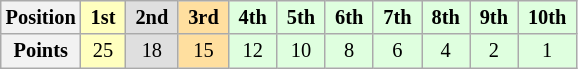<table class="wikitable" style="font-size:85%; text-align:center">
<tr>
<th>Position</th>
<td style="background:#ffffbf;"> <strong>1st</strong> </td>
<td style="background:#dfdfdf;"> <strong>2nd</strong> </td>
<td style="background:#ffdf9f;"> <strong>3rd</strong> </td>
<td style="background:#dfffdf;"> <strong>4th</strong> </td>
<td style="background:#dfffdf;"> <strong>5th</strong> </td>
<td style="background:#dfffdf;"> <strong>6th</strong> </td>
<td style="background:#dfffdf;"> <strong>7th</strong> </td>
<td style="background:#dfffdf;"> <strong>8th</strong> </td>
<td style="background:#dfffdf;"> <strong>9th</strong> </td>
<td style="background:#dfffdf;"> <strong>10th</strong> </td>
</tr>
<tr>
<th>Points</th>
<td style="background:#ffffbf;">25</td>
<td style="background:#dfdfdf;">18</td>
<td style="background:#ffdf9f;">15</td>
<td style="background:#dfffdf;">12</td>
<td style="background:#dfffdf;">10</td>
<td style="background:#dfffdf;">8</td>
<td style="background:#dfffdf;">6</td>
<td style="background:#dfffdf;">4</td>
<td style="background:#dfffdf;">2</td>
<td style="background:#dfffdf;">1</td>
</tr>
</table>
